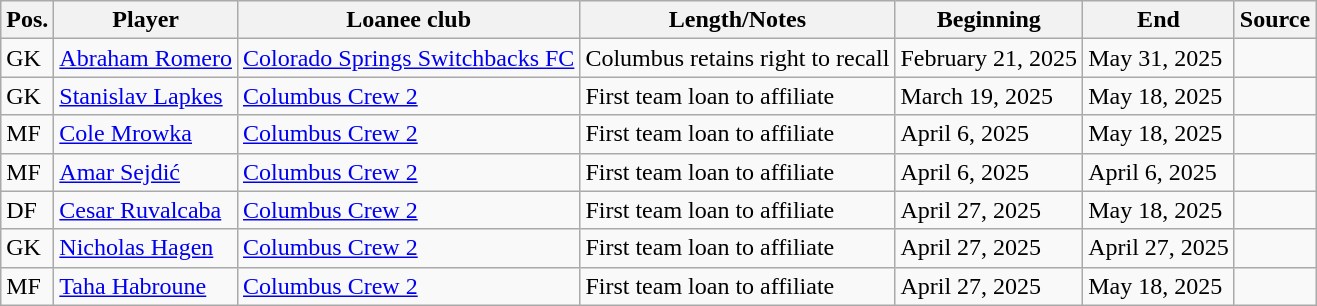<table class="wikitable sortable" style="text-align: left">
<tr>
<th><strong>Pos.</strong></th>
<th><strong>Player</strong></th>
<th><strong>Loanee club</strong></th>
<th><strong>Length/Notes</strong></th>
<th><strong>Beginning</strong></th>
<th><strong>End</strong></th>
<th><strong>Source</strong></th>
</tr>
<tr>
<td>GK</td>
<td> <a href='#'>Abraham Romero</a></td>
<td> <a href='#'>Colorado Springs Switchbacks FC</a></td>
<td>Columbus retains right to recall</td>
<td>February 21, 2025</td>
<td>May 31, 2025</td>
<td align=center></td>
</tr>
<tr>
<td>GK</td>
<td> <a href='#'>Stanislav Lapkes</a></td>
<td> <a href='#'>Columbus Crew 2</a></td>
<td>First team loan to affiliate</td>
<td>March 19, 2025</td>
<td>May 18, 2025</td>
<td align=center></td>
</tr>
<tr>
<td>MF</td>
<td> <a href='#'>Cole Mrowka</a></td>
<td> <a href='#'>Columbus Crew 2</a></td>
<td>First team loan to affiliate</td>
<td>April 6, 2025</td>
<td>May 18, 2025</td>
<td align=center></td>
</tr>
<tr>
<td>MF</td>
<td> <a href='#'>Amar Sejdić</a></td>
<td> <a href='#'>Columbus Crew 2</a></td>
<td>First team loan to affiliate</td>
<td>April 6, 2025</td>
<td>April 6, 2025</td>
<td align=center></td>
</tr>
<tr>
<td>DF</td>
<td> <a href='#'>Cesar Ruvalcaba</a></td>
<td> <a href='#'>Columbus Crew 2</a></td>
<td>First team loan to affiliate</td>
<td>April 27, 2025</td>
<td>May 18, 2025</td>
<td align=center></td>
</tr>
<tr>
<td>GK</td>
<td> <a href='#'>Nicholas Hagen</a></td>
<td> <a href='#'>Columbus Crew 2</a></td>
<td>First team loan to affiliate</td>
<td>April 27, 2025</td>
<td>April 27, 2025</td>
<td align=center></td>
</tr>
<tr>
<td>MF</td>
<td> <a href='#'>Taha Habroune</a></td>
<td> <a href='#'>Columbus Crew 2</a></td>
<td>First team loan to affiliate</td>
<td>April 27, 2025</td>
<td>May 18, 2025</td>
<td align=center></td>
</tr>
</table>
